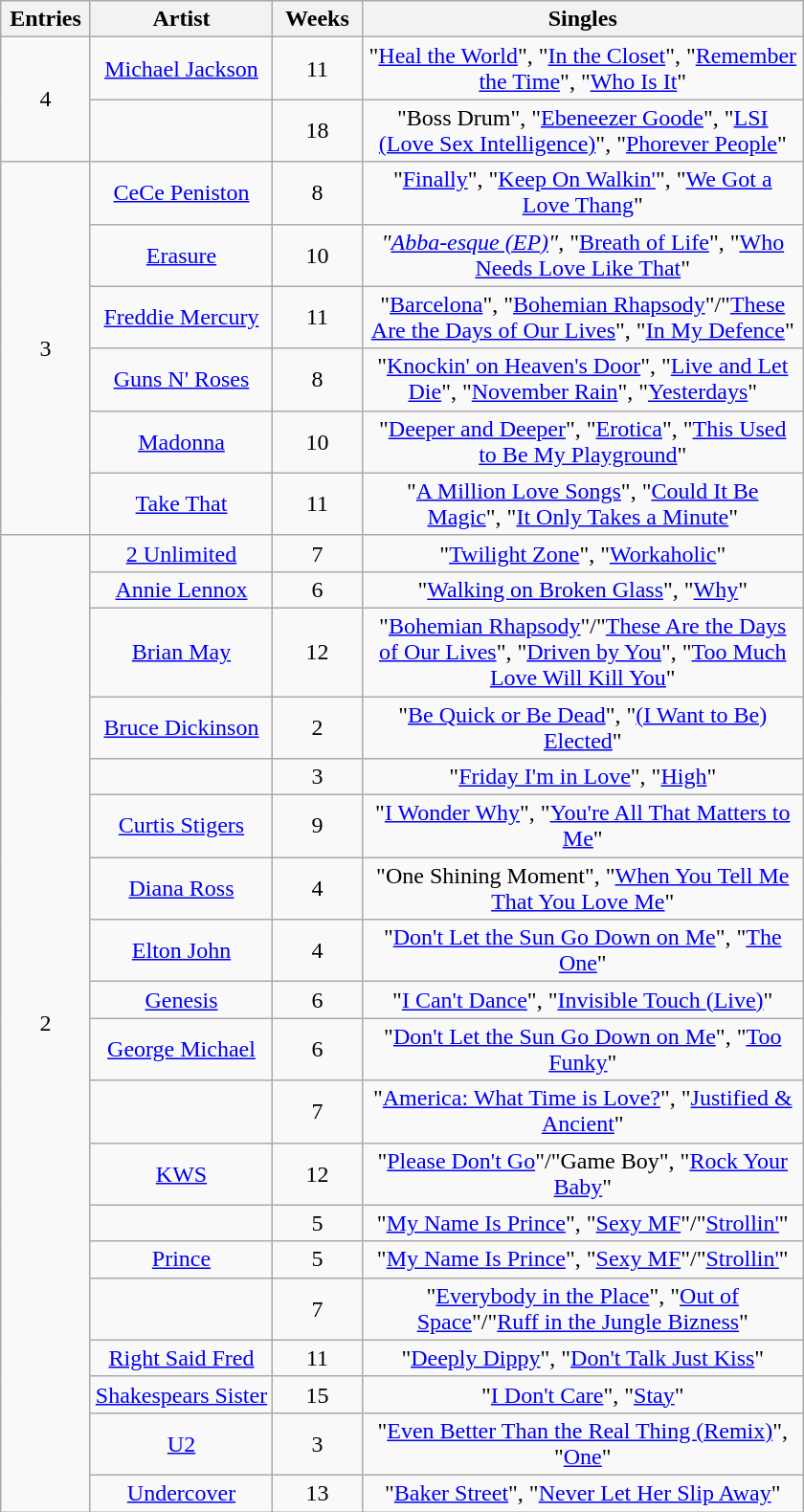<table class="wikitable sortable" style="text-align: center;">
<tr>
<th scope="col" style="width:55px;" data-sort-type="number">Entries</th>
<th scope="col" style="text-align:center;">Artist</th>
<th scope="col" style="width:55px;" data-sort-type="number">Weeks</th>
<th scope="col" style="width:300px;">Singles</th>
</tr>
<tr>
<td rowspan="2" style="text-align:center">4</td>
<td><a href='#'>Michael Jackson</a></td>
<td>11</td>
<td>"<a href='#'>Heal the World</a>", "<a href='#'>In the Closet</a>", "<a href='#'>Remember the Time</a>", "<a href='#'>Who Is It</a>"</td>
</tr>
<tr>
<td></td>
<td>18</td>
<td>"Boss Drum", "<a href='#'>Ebeneezer Goode</a>", "<a href='#'>LSI (Love Sex Intelligence)</a>", "<a href='#'>Phorever People</a>"</td>
</tr>
<tr>
<td rowspan="6" style="text-align:center">3</td>
<td><a href='#'>CeCe Peniston</a></td>
<td>8</td>
<td>"<a href='#'>Finally</a>", "<a href='#'>Keep On Walkin'</a>", "<a href='#'>We Got a Love Thang</a>"</td>
</tr>
<tr>
<td><a href='#'>Erasure</a></td>
<td>10</td>
<td><em>"<a href='#'>Abba-esque (EP)</a>"</em>, "<a href='#'>Breath of Life</a>", "<a href='#'>Who Needs Love Like That</a>"</td>
</tr>
<tr>
<td><a href='#'>Freddie Mercury</a> </td>
<td>11</td>
<td>"<a href='#'>Barcelona</a>", "<a href='#'>Bohemian Rhapsody</a>"/"<a href='#'>These Are the Days of Our Lives</a>", "<a href='#'>In My Defence</a>"</td>
</tr>
<tr>
<td><a href='#'>Guns N' Roses</a> </td>
<td>8</td>
<td>"<a href='#'>Knockin' on Heaven's Door</a>", "<a href='#'>Live and Let Die</a>", "<a href='#'>November Rain</a>", "<a href='#'>Yesterdays</a>"</td>
</tr>
<tr>
<td><a href='#'>Madonna</a></td>
<td>10</td>
<td>"<a href='#'>Deeper and Deeper</a>", "<a href='#'>Erotica</a>", "<a href='#'>This Used to Be My Playground</a>"</td>
</tr>
<tr>
<td><a href='#'>Take That</a> </td>
<td>11</td>
<td>"<a href='#'>A Million Love Songs</a>", "<a href='#'>Could It Be Magic</a>", "<a href='#'>It Only Takes a Minute</a>"</td>
</tr>
<tr>
<td rowspan="19" style="text-align:center">2</td>
<td><a href='#'>2 Unlimited</a></td>
<td>7</td>
<td>"<a href='#'>Twilight Zone</a>", "<a href='#'>Workaholic</a>"</td>
</tr>
<tr>
<td><a href='#'>Annie Lennox</a></td>
<td>6</td>
<td>"<a href='#'>Walking on Broken Glass</a>", "<a href='#'>Why</a>"</td>
</tr>
<tr>
<td><a href='#'>Brian May</a> </td>
<td>12</td>
<td>"<a href='#'>Bohemian Rhapsody</a>"/"<a href='#'>These Are the Days of Our Lives</a>", "<a href='#'>Driven by You</a>", "<a href='#'>Too Much Love Will Kill You</a>"</td>
</tr>
<tr>
<td><a href='#'>Bruce Dickinson</a> </td>
<td>2</td>
<td>"<a href='#'>Be Quick or Be Dead</a>", "<a href='#'>(I Want to Be) Elected</a>"</td>
</tr>
<tr>
<td></td>
<td>3</td>
<td>"<a href='#'>Friday I'm in Love</a>", "<a href='#'>High</a>"</td>
</tr>
<tr>
<td><a href='#'>Curtis Stigers</a></td>
<td>9</td>
<td>"<a href='#'>I Wonder Why</a>", "<a href='#'>You're All That Matters to Me</a>"</td>
</tr>
<tr>
<td><a href='#'>Diana Ross</a> </td>
<td>4</td>
<td>"One Shining Moment", "<a href='#'>When You Tell Me That You Love Me</a>"</td>
</tr>
<tr>
<td><a href='#'>Elton John</a> </td>
<td>4</td>
<td>"<a href='#'>Don't Let the Sun Go Down on Me</a>", "<a href='#'>The One</a>"</td>
</tr>
<tr>
<td><a href='#'>Genesis</a></td>
<td>6</td>
<td>"<a href='#'>I Can't Dance</a>", "<a href='#'>Invisible Touch (Live)</a>"</td>
</tr>
<tr>
<td><a href='#'>George Michael</a> </td>
<td>6</td>
<td>"<a href='#'>Don't Let the Sun Go Down on Me</a>", "<a href='#'>Too Funky</a>"</td>
</tr>
<tr>
<td> </td>
<td>7</td>
<td>"<a href='#'>America: What Time is Love?</a>", "<a href='#'>Justified & Ancient</a>"</td>
</tr>
<tr>
<td><a href='#'>KWS</a></td>
<td>12</td>
<td>"<a href='#'>Please Don't Go</a>"/"Game Boy", "<a href='#'>Rock Your Baby</a>"</td>
</tr>
<tr>
<td></td>
<td>5</td>
<td>"<a href='#'>My Name Is Prince</a>", "<a href='#'>Sexy MF</a>"/"<a href='#'>Strollin'</a>"</td>
</tr>
<tr>
<td><a href='#'>Prince</a></td>
<td>5</td>
<td>"<a href='#'>My Name Is Prince</a>", "<a href='#'>Sexy MF</a>"/"<a href='#'>Strollin'</a>"</td>
</tr>
<tr>
<td></td>
<td>7</td>
<td>"<a href='#'>Everybody in the Place</a>", "<a href='#'>Out of Space</a>"/"<a href='#'>Ruff in the Jungle Bizness</a>"</td>
</tr>
<tr>
<td><a href='#'>Right Said Fred</a> </td>
<td>11</td>
<td>"<a href='#'>Deeply Dippy</a>", "<a href='#'>Don't Talk Just Kiss</a>"</td>
</tr>
<tr>
<td><a href='#'>Shakespears Sister</a></td>
<td>15</td>
<td>"<a href='#'>I Don't Care</a>", "<a href='#'>Stay</a>"</td>
</tr>
<tr>
<td><a href='#'>U2</a></td>
<td>3</td>
<td>"<a href='#'>Even Better Than the Real Thing (Remix)</a>", "<a href='#'>One</a>"</td>
</tr>
<tr>
<td><a href='#'>Undercover</a></td>
<td>13</td>
<td>"<a href='#'>Baker Street</a>", "<a href='#'>Never Let Her Slip Away</a>"</td>
</tr>
</table>
